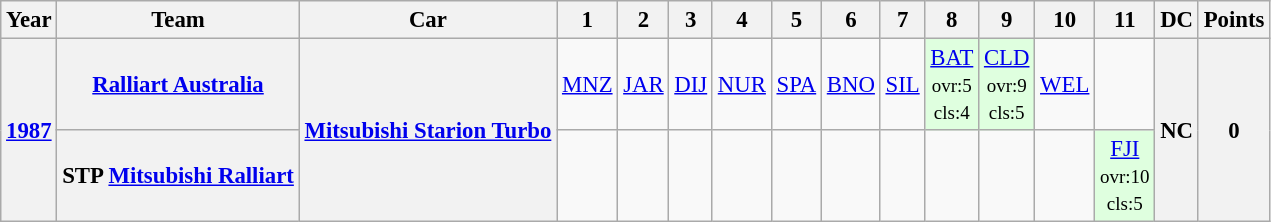<table class="wikitable" style="text-align:center; font-size:95%">
<tr>
<th>Year</th>
<th>Team</th>
<th>Car</th>
<th>1</th>
<th>2</th>
<th>3</th>
<th>4</th>
<th>5</th>
<th>6</th>
<th>7</th>
<th>8</th>
<th>9</th>
<th>10</th>
<th>11</th>
<th>DC</th>
<th>Points</th>
</tr>
<tr>
<th rowspan=2><a href='#'>1987</a></th>
<th> <a href='#'>Ralliart Australia</a></th>
<th rowspan=2><a href='#'>Mitsubishi Starion Turbo</a></th>
<td><a href='#'>MNZ</a></td>
<td><a href='#'>JAR</a></td>
<td><a href='#'>DIJ</a></td>
<td><a href='#'>NUR</a></td>
<td><a href='#'>SPA</a></td>
<td><a href='#'>BNO</a></td>
<td><a href='#'>SIL</a></td>
<td style="background:#dfffdf;"><a href='#'>BAT</a><br><small>ovr:5<br>cls:4</small></td>
<td style="background:#dfffdf;"><a href='#'>CLD</a><br><small>ovr:9<br>cls:5</small></td>
<td><a href='#'>WEL</a></td>
<td></td>
<th rowspan=2>NC</th>
<th rowspan=2>0</th>
</tr>
<tr>
<th> STP <a href='#'>Mitsubishi Ralliart</a></th>
<td></td>
<td></td>
<td></td>
<td></td>
<td></td>
<td></td>
<td></td>
<td></td>
<td></td>
<td></td>
<td style="background:#dfffdf;"><a href='#'>FJI</a><br><small>ovr:10<br>cls:5</small></td>
</tr>
</table>
